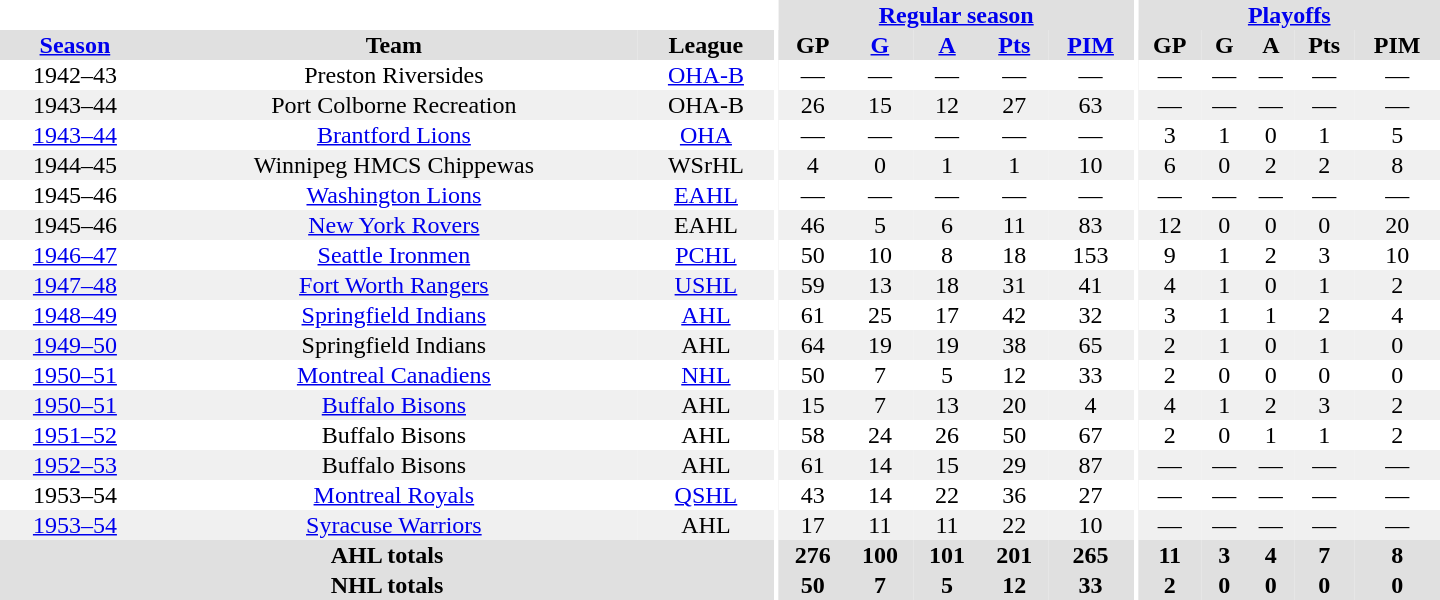<table border="0" cellpadding="1" cellspacing="0" style="text-align:center; width:60em">
<tr bgcolor="#e0e0e0">
<th colspan="3" bgcolor="#ffffff"></th>
<th rowspan="100" bgcolor="#ffffff"></th>
<th colspan="5"><a href='#'>Regular season</a></th>
<th rowspan="100" bgcolor="#ffffff"></th>
<th colspan="5"><a href='#'>Playoffs</a></th>
</tr>
<tr bgcolor="#e0e0e0">
<th><a href='#'>Season</a></th>
<th>Team</th>
<th>League</th>
<th>GP</th>
<th><a href='#'>G</a></th>
<th><a href='#'>A</a></th>
<th><a href='#'>Pts</a></th>
<th><a href='#'>PIM</a></th>
<th>GP</th>
<th>G</th>
<th>A</th>
<th>Pts</th>
<th>PIM</th>
</tr>
<tr>
<td>1942–43</td>
<td>Preston Riversides</td>
<td><a href='#'>OHA-B</a></td>
<td>—</td>
<td>—</td>
<td>—</td>
<td>—</td>
<td>—</td>
<td>—</td>
<td>—</td>
<td>—</td>
<td>—</td>
<td>—</td>
</tr>
<tr bgcolor="#f0f0f0">
<td>1943–44</td>
<td>Port Colborne Recreation</td>
<td>OHA-B</td>
<td>26</td>
<td>15</td>
<td>12</td>
<td>27</td>
<td>63</td>
<td>—</td>
<td>—</td>
<td>—</td>
<td>—</td>
<td>—</td>
</tr>
<tr>
<td><a href='#'>1943–44</a></td>
<td><a href='#'>Brantford Lions</a></td>
<td><a href='#'>OHA</a></td>
<td>—</td>
<td>—</td>
<td>—</td>
<td>—</td>
<td>—</td>
<td>3</td>
<td>1</td>
<td>0</td>
<td>1</td>
<td>5</td>
</tr>
<tr bgcolor="#f0f0f0">
<td>1944–45</td>
<td>Winnipeg HMCS Chippewas</td>
<td>WSrHL</td>
<td>4</td>
<td>0</td>
<td>1</td>
<td>1</td>
<td>10</td>
<td>6</td>
<td>0</td>
<td>2</td>
<td>2</td>
<td>8</td>
</tr>
<tr>
<td>1945–46</td>
<td><a href='#'>Washington Lions</a></td>
<td><a href='#'>EAHL</a></td>
<td>—</td>
<td>—</td>
<td>—</td>
<td>—</td>
<td>—</td>
<td>—</td>
<td>—</td>
<td>—</td>
<td>—</td>
<td>—</td>
</tr>
<tr bgcolor="#f0f0f0">
<td>1945–46</td>
<td><a href='#'>New York Rovers</a></td>
<td>EAHL</td>
<td>46</td>
<td>5</td>
<td>6</td>
<td>11</td>
<td>83</td>
<td>12</td>
<td>0</td>
<td>0</td>
<td>0</td>
<td>20</td>
</tr>
<tr>
<td><a href='#'>1946–47</a></td>
<td><a href='#'>Seattle Ironmen</a></td>
<td><a href='#'>PCHL</a></td>
<td>50</td>
<td>10</td>
<td>8</td>
<td>18</td>
<td>153</td>
<td>9</td>
<td>1</td>
<td>2</td>
<td>3</td>
<td>10</td>
</tr>
<tr bgcolor="#f0f0f0">
<td><a href='#'>1947–48</a></td>
<td><a href='#'>Fort Worth Rangers</a></td>
<td><a href='#'>USHL</a></td>
<td>59</td>
<td>13</td>
<td>18</td>
<td>31</td>
<td>41</td>
<td>4</td>
<td>1</td>
<td>0</td>
<td>1</td>
<td>2</td>
</tr>
<tr>
<td><a href='#'>1948–49</a></td>
<td><a href='#'>Springfield Indians</a></td>
<td><a href='#'>AHL</a></td>
<td>61</td>
<td>25</td>
<td>17</td>
<td>42</td>
<td>32</td>
<td>3</td>
<td>1</td>
<td>1</td>
<td>2</td>
<td>4</td>
</tr>
<tr bgcolor="#f0f0f0">
<td><a href='#'>1949–50</a></td>
<td>Springfield Indians</td>
<td>AHL</td>
<td>64</td>
<td>19</td>
<td>19</td>
<td>38</td>
<td>65</td>
<td>2</td>
<td>1</td>
<td>0</td>
<td>1</td>
<td>0</td>
</tr>
<tr>
<td><a href='#'>1950–51</a></td>
<td><a href='#'>Montreal Canadiens</a></td>
<td><a href='#'>NHL</a></td>
<td>50</td>
<td>7</td>
<td>5</td>
<td>12</td>
<td>33</td>
<td>2</td>
<td>0</td>
<td>0</td>
<td>0</td>
<td>0</td>
</tr>
<tr bgcolor="#f0f0f0">
<td><a href='#'>1950–51</a></td>
<td><a href='#'>Buffalo Bisons</a></td>
<td>AHL</td>
<td>15</td>
<td>7</td>
<td>13</td>
<td>20</td>
<td>4</td>
<td>4</td>
<td>1</td>
<td>2</td>
<td>3</td>
<td>2</td>
</tr>
<tr>
<td><a href='#'>1951–52</a></td>
<td>Buffalo Bisons</td>
<td>AHL</td>
<td>58</td>
<td>24</td>
<td>26</td>
<td>50</td>
<td>67</td>
<td>2</td>
<td>0</td>
<td>1</td>
<td>1</td>
<td>2</td>
</tr>
<tr bgcolor="#f0f0f0">
<td><a href='#'>1952–53</a></td>
<td>Buffalo Bisons</td>
<td>AHL</td>
<td>61</td>
<td>14</td>
<td>15</td>
<td>29</td>
<td>87</td>
<td>—</td>
<td>—</td>
<td>—</td>
<td>—</td>
<td>—</td>
</tr>
<tr>
<td>1953–54</td>
<td><a href='#'>Montreal Royals</a></td>
<td><a href='#'>QSHL</a></td>
<td>43</td>
<td>14</td>
<td>22</td>
<td>36</td>
<td>27</td>
<td>—</td>
<td>—</td>
<td>—</td>
<td>—</td>
<td>—</td>
</tr>
<tr bgcolor="#f0f0f0">
<td><a href='#'>1953–54</a></td>
<td><a href='#'>Syracuse Warriors</a></td>
<td>AHL</td>
<td>17</td>
<td>11</td>
<td>11</td>
<td>22</td>
<td>10</td>
<td>—</td>
<td>—</td>
<td>—</td>
<td>—</td>
<td>—</td>
</tr>
<tr bgcolor="#e0e0e0">
<th colspan="3">AHL totals</th>
<th>276</th>
<th>100</th>
<th>101</th>
<th>201</th>
<th>265</th>
<th>11</th>
<th>3</th>
<th>4</th>
<th>7</th>
<th>8</th>
</tr>
<tr bgcolor="#e0e0e0">
<th colspan="3">NHL totals</th>
<th>50</th>
<th>7</th>
<th>5</th>
<th>12</th>
<th>33</th>
<th>2</th>
<th>0</th>
<th>0</th>
<th>0</th>
<th>0</th>
</tr>
</table>
